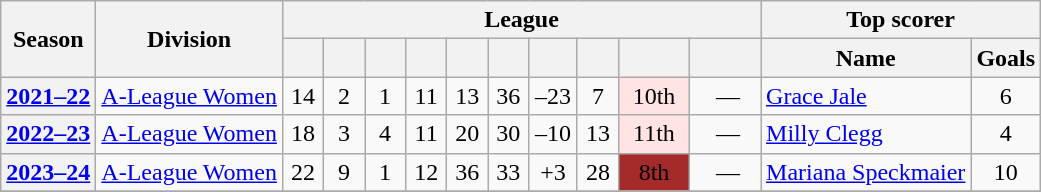<table class="wikitable" style="text-align: center">
<tr>
<th rowspan=2>Season</th>
<th rowspan=2>Division</th>
<th colspan=10>League</th>
<th colspan=2>Top scorer</th>
</tr>
<tr>
<th width=20px></th>
<th width=20px></th>
<th width=20px></th>
<th width=20px></th>
<th width=20px></th>
<th width=20px></th>
<th width=25px></th>
<th width=20px></th>
<th width=40px></th>
<th width=40px></th>
<th>Name</th>
<th>Goals</th>
</tr>
<tr>
<th><a href='#'>2021–22</a></th>
<td><a href='#'>A-League Women</a></td>
<td>14</td>
<td>2</td>
<td>1</td>
<td>11</td>
<td>13</td>
<td>36</td>
<td>–23</td>
<td>7</td>
<td style="background:#FFE4E1">10th</td>
<td> —</td>
<td style=text-align:left> <a href='#'>Grace Jale</a></td>
<td>6</td>
</tr>
<tr>
<th><a href='#'>2022–23</a></th>
<td><a href='#'>A-League Women</a></td>
<td>18</td>
<td>3</td>
<td>4</td>
<td>11</td>
<td>20</td>
<td>30</td>
<td>–10</td>
<td>13</td>
<td style="background:#FFE4E1">11th</td>
<td> —</td>
<td style=text-align:left> <a href='#'>Milly Clegg</a></td>
<td>4</td>
</tr>
<tr>
<th><a href='#'>2023–24</a></th>
<td><a href='#'>A-League Women</a></td>
<td>22</td>
<td>9</td>
<td>1</td>
<td>12</td>
<td>36</td>
<td>33</td>
<td>+3</td>
<td>28</td>
<td style="background:brown">8th</td>
<td> —</td>
<td style=text-align:left> <a href='#'>Mariana Speckmaier</a></td>
<td>10</td>
</tr>
<tr>
</tr>
</table>
